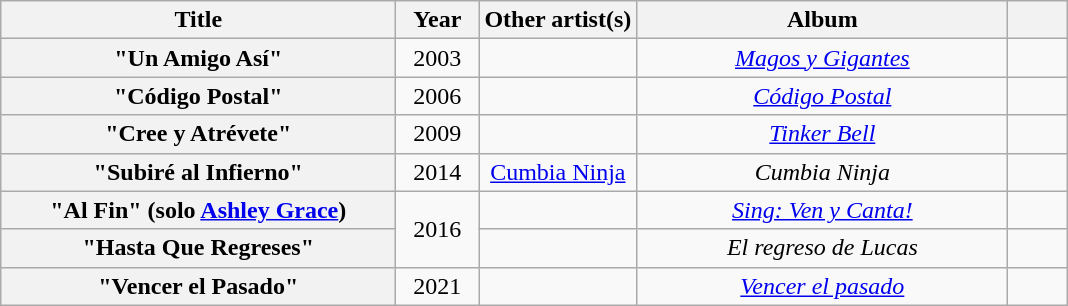<table class="wikitable plainrowheaders" style="text-align:center;" border="1">
<tr>
<th scope="col" style="width:16em;">Title</th>
<th scope="col" style="width:3em;">Year</th>
<th><strong>Other artist(s)</strong></th>
<th scope="col" style="width:15em;">Album</th>
<th scope="col" style="width:2em;"></th>
</tr>
<tr>
<th scope="row">"Un Amigo Así"</th>
<td>2003</td>
<td></td>
<td><em><a href='#'>Magos y Gigantes</a></em></td>
<td></td>
</tr>
<tr>
<th scope="row">"Código Postal"</th>
<td>2006</td>
<td></td>
<td><em><a href='#'>Código Postal</a></em></td>
<td></td>
</tr>
<tr>
<th scope="row">"Cree y Atrévete"</th>
<td>2009</td>
<td></td>
<td><em><a href='#'>Tinker Bell</a></em></td>
<td></td>
</tr>
<tr>
<th scope="row">"Subiré al Infierno"</th>
<td>2014</td>
<td><a href='#'>Cumbia Ninja</a></td>
<td><em>Cumbia Ninja</em></td>
<td></td>
</tr>
<tr>
<th scope="row">"Al Fin" (solo <a href='#'>Ashley Grace</a>)</th>
<td rowspan="2">2016</td>
<td></td>
<td><em><a href='#'>Sing: Ven y Canta!</a></em></td>
<td></td>
</tr>
<tr>
<th scope="row">"Hasta Que Regreses"</th>
<td></td>
<td><em>El regreso de Lucas</em></td>
<td></td>
</tr>
<tr>
<th scope="row">"Vencer el Pasado"</th>
<td>2021</td>
<td></td>
<td><em><a href='#'>Vencer el pasado</a></em></td>
<td></td>
</tr>
</table>
